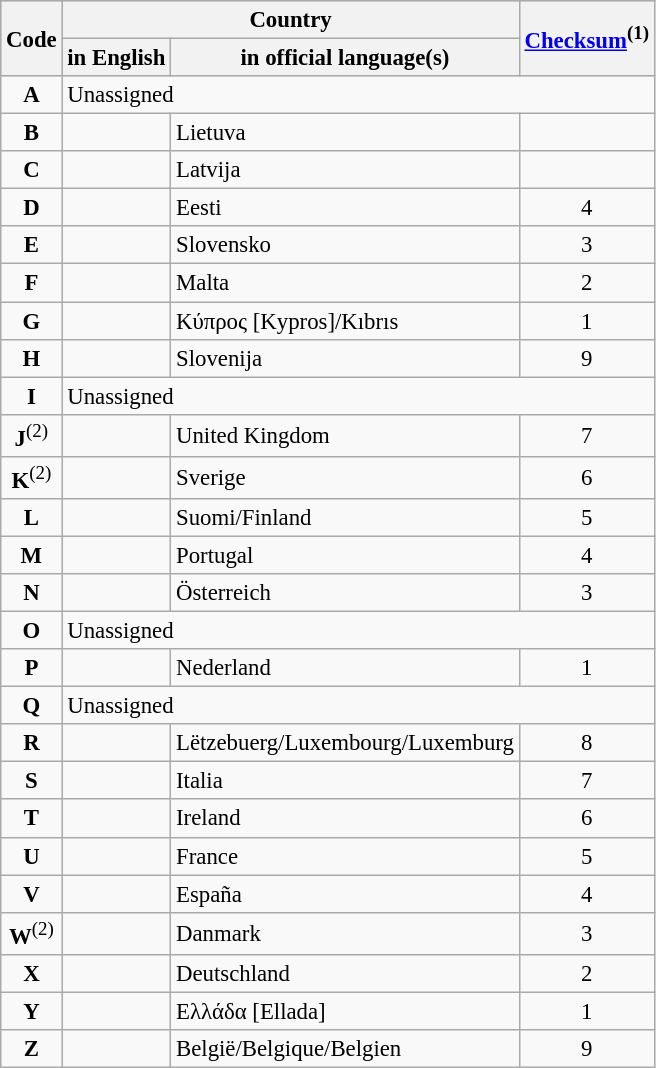<table class="wikitable" style="font-size:95%; text-align:center;">
<tr style="background:#ccc;">
<th rowspan=2>Code</th>
<th colspan=2>Country</th>
<th rowspan=2><a href='#'>Checksum</a><sup>(1)</sup></th>
</tr>
<tr style="background:#ccc;">
<th>in English</th>
<th>in official language(s)</th>
</tr>
<tr>
<td><strong>A</strong></td>
<td style="text-align:left;" colspan="3">Unassigned</td>
</tr>
<tr>
<td><strong>B</strong></td>
<td style="text-align:left;"></td>
<td style="text-align:left;">Lietuva</td>
<td></td>
</tr>
<tr>
<td><strong>C</strong></td>
<td style="text-align:left;"></td>
<td style="text-align:left;">Latvija</td>
<td></td>
</tr>
<tr>
<td><strong>D</strong></td>
<td style="text-align:left;"></td>
<td style="text-align:left;">Eesti</td>
<td>4</td>
</tr>
<tr>
<td><strong>E</strong></td>
<td style="text-align:left;"></td>
<td style="text-align:left;">Slovensko</td>
<td>3</td>
</tr>
<tr>
<td><strong>F</strong></td>
<td style="text-align:left;"></td>
<td style="text-align:left;">Malta</td>
<td>2</td>
</tr>
<tr>
<td><strong>G</strong></td>
<td style="text-align:left;"></td>
<td style="text-align:left;">Κύπρος [Kypros]/Kıbrıs</td>
<td>1</td>
</tr>
<tr>
<td><strong>H</strong></td>
<td style="text-align:left;"></td>
<td style="text-align:left;">Slovenija</td>
<td>9</td>
</tr>
<tr>
<td><strong>I</strong></td>
<td style="text-align:left;" colspan="3">Unassigned</td>
</tr>
<tr>
<td><strong>J</strong><sup>(2)</sup></td>
<td style="text-align:left;"></td>
<td style="text-align:left;">United Kingdom</td>
<td>7</td>
</tr>
<tr>
<td><strong>K</strong><sup>(2)</sup></td>
<td style="text-align:left;"></td>
<td style="text-align:left;">Sverige</td>
<td>6</td>
</tr>
<tr>
<td><strong>L</strong></td>
<td style="text-align:left;"></td>
<td style="text-align:left;">Suomi/Finland</td>
<td>5</td>
</tr>
<tr>
<td><strong>M</strong></td>
<td style="text-align:left;"></td>
<td style="text-align:left;">Portugal</td>
<td>4</td>
</tr>
<tr>
<td><strong>N</strong></td>
<td style="text-align:left;"></td>
<td style="text-align:left;">Österreich</td>
<td>3</td>
</tr>
<tr>
<td><strong>O</strong></td>
<td style="text-align:left;" colspan="3">Unassigned</td>
</tr>
<tr>
<td><strong>P</strong></td>
<td style="text-align:left;"></td>
<td style="text-align:left;">Nederland</td>
<td>1</td>
</tr>
<tr>
<td><strong>Q</strong></td>
<td style="text-align:left;" colspan="3">Unassigned</td>
</tr>
<tr>
<td><strong>R</strong></td>
<td style="text-align:left;"></td>
<td style="text-align:left;">Lëtzebuerg/Luxembourg/Luxemburg</td>
<td>8</td>
</tr>
<tr>
<td><strong>S</strong></td>
<td style="text-align:left;"></td>
<td style="text-align:left;">Italia</td>
<td>7</td>
</tr>
<tr>
<td><strong>T</strong></td>
<td style="text-align:left;"></td>
<td style="text-align:left;">Ireland</td>
<td>6</td>
</tr>
<tr>
<td><strong>U</strong></td>
<td style="text-align:left;"></td>
<td style="text-align:left;">France</td>
<td>5</td>
</tr>
<tr>
<td><strong>V</strong></td>
<td style="text-align:left;"></td>
<td style="text-align:left;">España</td>
<td>4</td>
</tr>
<tr>
<td><strong>W</strong><sup>(2)</sup></td>
<td style="text-align:left;"></td>
<td style="text-align:left;">Danmark</td>
<td>3</td>
</tr>
<tr>
<td><strong>X</strong></td>
<td style="text-align:left;"></td>
<td style="text-align:left;">Deutschland</td>
<td>2</td>
</tr>
<tr>
<td><strong>Y</strong></td>
<td style="text-align:left;"></td>
<td style="text-align:left;">Ελλάδα [Ellada]</td>
<td>1</td>
</tr>
<tr>
<td><strong>Z</strong></td>
<td style="text-align:left;"></td>
<td style="text-align:left;">België/Belgique/Belgien</td>
<td>9</td>
</tr>
</table>
